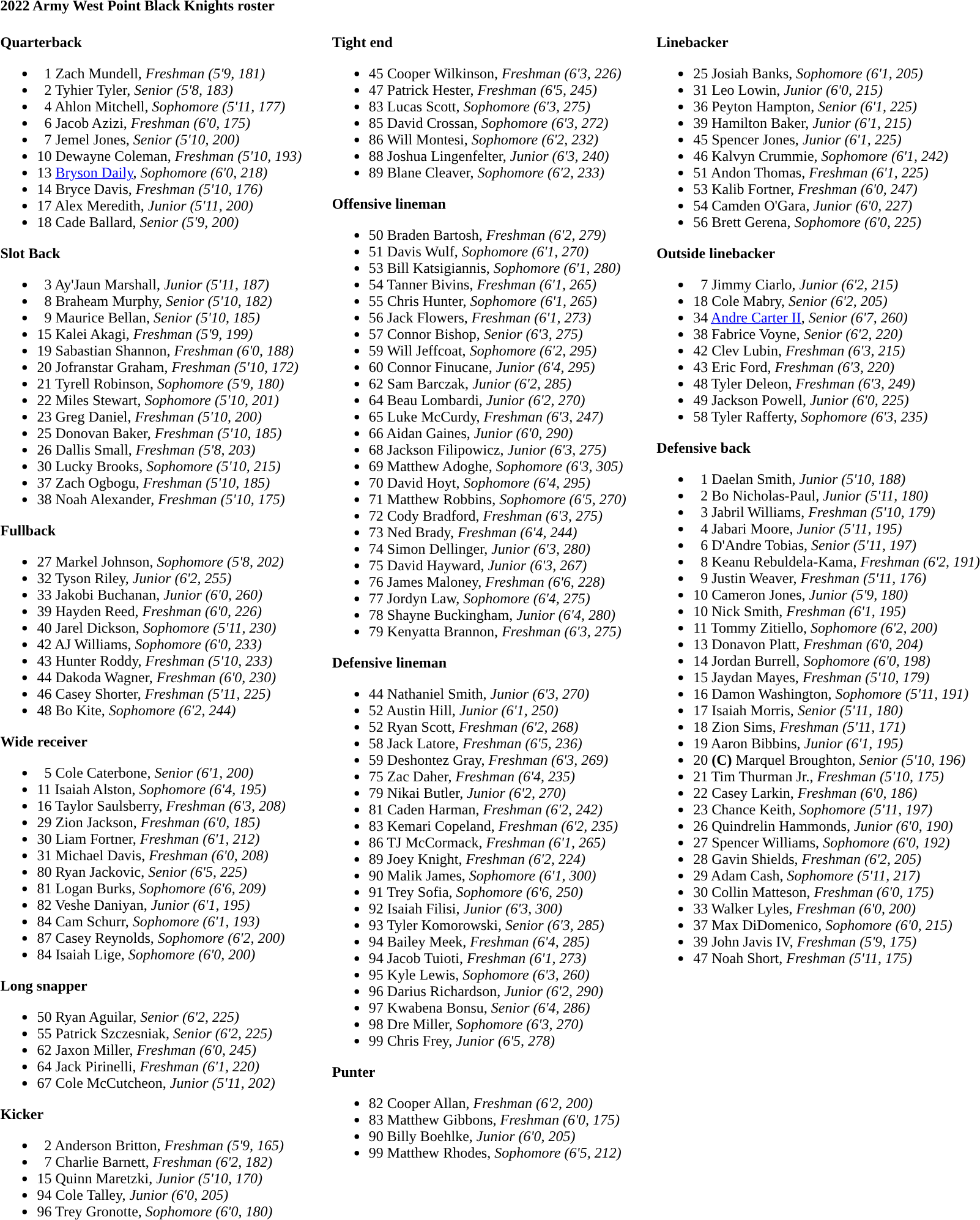<table class="toccolours" style="text-align: left;">
<tr>
<td colspan="5"><strong>2022 Army West Point Black Knights roster</strong></td>
</tr>
<tr>
<td valign="top"><br><strong>Quarterback</strong><ul><li>  1  Zach Mundell, <em>Freshman (5'9, 181)</em></li><li>  2  Tyhier Tyler, <em>Senior (5'8, 183)</em></li><li>  4  Ahlon Mitchell, <em>Sophomore (5'11, 177)</em></li><li>  6  Jacob Azizi, <em>Freshman (6'0, 175)</em></li><li>  7  Jemel Jones, <em>Senior (5'10, 200)</em></li><li>10  Dewayne Coleman, <em>Freshman (5'10, 193)</em></li><li>13  <a href='#'>Bryson Daily</a>, <em>Sophomore (6'0, 218)</em></li><li>14  Bryce Davis, <em>Freshman (5'10, 176)</em></li><li>17  Alex Meredith, <em>Junior (5'11, 200)</em></li><li>18  Cade Ballard, <em>Senior (5'9, 200)</em></li></ul><strong>Slot Back</strong><ul><li>  3  Ay'Jaun Marshall, <em>Junior (5'11, 187)</em></li><li>  8  Braheam Murphy, <em>Senior (5'10, 182)</em></li><li>  9  Maurice Bellan, <em>Senior (5'10, 185)</em></li><li>15  Kalei Akagi, <em>Freshman (5'9, 199)</em></li><li>19  Sabastian Shannon, <em>Freshman (6'0, 188)</em></li><li>20  Jofranstar Graham, <em>Freshman (5'10, 172)</em></li><li>21  Tyrell Robinson, <em>Sophomore (5'9, 180)</em></li><li>22  Miles Stewart, <em>Sophomore (5'10, 201)</em></li><li>23  Greg Daniel, <em>Freshman (5'10, 200)</em></li><li>25  Donovan Baker, <em>Freshman (5'10, 185)</em></li><li>26  Dallis Small, <em>Freshman (5'8, 203)</em></li><li>30  Lucky Brooks, <em>Sophomore (5'10, 215)</em></li><li>37  Zach Ogbogu, <em>Freshman (5'10, 185)</em></li><li>38  Noah Alexander, <em>Freshman (5'10, 175)</em></li></ul><strong>Fullback</strong><ul><li>27  Markel Johnson, <em>Sophomore (5'8, 202)</em></li><li>32  Tyson Riley, <em>Junior (6'2, 255)</em></li><li>33  Jakobi Buchanan, <em>Junior (6'0, 260)</em></li><li>39  Hayden Reed, <em>Freshman (6'0, 226)</em></li><li>40  Jarel Dickson, <em>Sophomore (5'11, 230)</em></li><li>42  AJ Williams, <em>Sophomore (6'0, 233)</em></li><li>43  Hunter Roddy, <em>Freshman (5'10, 233)</em></li><li>44  Dakoda Wagner, <em>Freshman (6'0, 230)</em></li><li>46  Casey Shorter, <em>Freshman (5'11, 225)</em></li><li>48  Bo Kite, <em>Sophomore (6'2, 244)</em></li></ul><strong>Wide receiver</strong><ul><li>  5  Cole Caterbone, <em>Senior (6'1, 200)</em></li><li>11  Isaiah Alston, <em>Sophomore (6'4, 195)</em></li><li>16  Taylor Saulsberry, <em>Freshman (6'3, 208)</em></li><li>29  Zion Jackson, <em>Freshman (6'0, 185)</em></li><li>30  Liam Fortner, <em>Freshman (6'1, 212)</em></li><li>31  Michael Davis, <em>Freshman (6'0, 208)</em></li><li>80  Ryan Jackovic, <em>Senior (6'5, 225)</em></li><li>81  Logan Burks, <em>Sophomore (6'6, 209)</em></li><li>82  Veshe Daniyan, <em>Junior (6'1, 195)</em></li><li>84  Cam Schurr, <em>Sophomore (6'1, 193)</em></li><li>87  Casey Reynolds, <em>Sophomore (6'2, 200)</em></li><li>84  Isaiah Lige, <em>Sophomore (6'0, 200)</em></li></ul><strong>Long snapper</strong><ul><li>50  Ryan Aguilar, <em>Senior (6'2, 225)</em></li><li>55  Patrick Szczesniak, <em>Senior (6'2, 225)</em></li><li>62  Jaxon Miller, <em>Freshman (6'0, 245)</em></li><li>64  Jack Pirinelli, <em>Freshman (6'1, 220)</em></li><li>67  Cole McCutcheon, <em>Junior (5'11, 202)</em></li></ul><strong>Kicker</strong><ul><li>  2  Anderson Britton, <em>Freshman (5'9, 165)</em></li><li>  7  Charlie Barnett, <em>Freshman (6'2, 182)</em></li><li>15  Quinn Maretzki, <em>Junior (5'10, 170)</em></li><li>94  Cole Talley, <em>Junior (6'0, 205)</em></li><li>96  Trey Gronotte, <em>Sophomore (6'0, 180)</em></li></ul></td>
<td width="25"> </td>
<td valign="top"><br><strong>Tight end</strong><ul><li>45  Cooper Wilkinson, <em>Freshman (6'3, 226)</em></li><li>47  Patrick Hester, <em>Freshman (6'5, 245)</em></li><li>83  Lucas Scott, <em>Sophomore (6'3, 275)</em></li><li>85  David Crossan, <em>Sophomore (6'3, 272)</em></li><li>86  Will Montesi, <em>Sophomore (6'2, 232)</em></li><li>88  Joshua Lingenfelter, <em>Junior (6'3, 240)</em></li><li>89  Blane Cleaver, <em>Sophomore (6'2, 233)</em></li></ul><strong>Offensive lineman</strong><ul><li>50  Braden Bartosh, <em>Freshman (6'2, 279)</em></li><li>51  Davis Wulf, <em>Sophomore (6'1, 270)</em></li><li>53  Bill Katsigiannis, <em>Sophomore (6'1, 280)</em></li><li>54  Tanner Bivins, <em>Freshman (6'1, 265)</em></li><li>55  Chris Hunter, <em>Sophomore (6'1, 265)</em></li><li>56  Jack Flowers, <em>Freshman (6'1, 273)</em></li><li>57  Connor Bishop, <em>Senior (6'3, 275)</em></li><li>59  Will Jeffcoat, <em>Sophomore (6'2, 295)</em></li><li>60  Connor Finucane, <em>Junior (6'4, 295)</em></li><li>62  Sam Barczak, <em>Junior (6'2, 285)</em></li><li>64  Beau Lombardi, <em>Junior (6'2, 270)</em></li><li>65  Luke McCurdy, <em>Freshman (6'3, 247)</em></li><li>66  Aidan Gaines, <em>Junior (6'0, 290)</em></li><li>68  Jackson Filipowicz, <em>Junior (6'3, 275)</em></li><li>69  Matthew Adoghe, <em>Sophomore (6'3, 305)</em></li><li>70  David Hoyt, <em>Sophomore (6'4, 295)</em></li><li>71  Matthew Robbins, <em>Sophomore (6'5, 270)</em></li><li>72  Cody Bradford, <em>Freshman (6'3, 275)</em></li><li>73  Ned Brady, <em>Freshman (6'4, 244)</em></li><li>74  Simon Dellinger, <em>Junior (6'3, 280)</em></li><li>75  David Hayward, <em>Junior (6'3, 267)</em></li><li>76  James Maloney, <em>Freshman (6'6, 228)</em></li><li>77  Jordyn Law, <em>Sophomore (6'4, 275)</em></li><li>78  Shayne Buckingham, <em>Junior (6'4, 280)</em></li><li>79  Kenyatta Brannon, <em>Freshman (6'3, 275)</em></li></ul><strong>Defensive lineman</strong><ul><li>44  Nathaniel Smith, <em>Junior (6'3, 270)</em></li><li>52  Austin Hill, <em>Junior (6'1, 250)</em></li><li>52  Ryan Scott, <em>Freshman (6'2, 268)</em></li><li>58  Jack Latore, <em>Freshman (6'5, 236)</em></li><li>59  Deshontez Gray, <em>Freshman (6'3, 269)</em></li><li>75  Zac Daher, <em>Freshman (6'4, 235)</em></li><li>79  Nikai Butler, <em>Junior (6'2, 270)</em></li><li>81  Caden Harman, <em>Freshman (6'2, 242)</em></li><li>83  Kemari Copeland, <em>Freshman (6'2, 235)</em></li><li>86  TJ McCormack, <em>Freshman (6'1, 265)</em></li><li>89  Joey Knight, <em>Freshman (6'2, 224)</em></li><li>90  Malik James, <em>Sophomore (6'1, 300)</em></li><li>91  Trey Sofia, <em>Sophomore (6'6, 250)</em></li><li>92  Isaiah Filisi, <em>Junior (6'3, 300)</em></li><li>93  Tyler Komorowski, <em>Senior (6'3, 285)</em></li><li>94  Bailey Meek, <em>Freshman (6'4, 285)</em></li><li>94  Jacob Tuioti, <em>Freshman (6'1, 273)</em></li><li>95  Kyle Lewis, <em>Sophomore (6'3, 260)</em></li><li>96  Darius Richardson, <em>Junior (6'2, 290)</em></li><li>97  Kwabena Bonsu, <em>Senior (6'4, 286)</em></li><li>98  Dre Miller, <em>Sophomore (6'3, 270)</em></li><li>99  Chris Frey, <em>Junior (6'5, 278)</em></li></ul><strong>Punter</strong><ul><li>82  Cooper Allan, <em>Freshman (6'2, 200)</em></li><li>83  Matthew Gibbons, <em>Freshman (6'0, 175)</em></li><li>90  Billy Boehlke, <em>Junior (6'0, 205)</em></li><li>99  Matthew Rhodes, <em>Sophomore (6'5, 212)</em></li></ul></td>
<td width="25"> </td>
<td valign="top"><br><strong>Linebacker</strong><ul><li>25  Josiah Banks, <em>Sophomore (6'1, 205)</em></li><li>31  Leo Lowin, <em>Junior (6'0, 215)</em></li><li>36  Peyton Hampton, <em>Senior (6'1, 225)</em></li><li>39  Hamilton Baker, <em>Junior (6'1, 215)</em></li><li>45  Spencer Jones, <em>Junior (6'1, 225)</em></li><li>46  Kalvyn Crummie, <em>Sophomore (6'1, 242)</em></li><li>51  Andon Thomas, <em>Freshman (6'1, 225)</em></li><li>53  Kalib Fortner, <em>Freshman (6'0, 247)</em></li><li>54  Camden O'Gara, <em>Junior (6'0, 227)</em></li><li>56  Brett Gerena, <em>Sophomore (6'0, 225)</em></li></ul><strong>Outside linebacker</strong><ul><li>  7  Jimmy Ciarlo, <em>Junior (6'2, 215)</em></li><li>18  Cole Mabry, <em>Senior (6'2, 205)</em></li><li>34  <a href='#'>Andre Carter II</a>, <em>Senior (6'7, 260)</em></li><li>38  Fabrice Voyne, <em>Senior (6'2, 220)</em></li><li>42  Clev Lubin, <em>Freshman (6'3, 215)</em></li><li>43  Eric Ford, <em>Freshman (6'3, 220)</em></li><li>48  Tyler Deleon, <em>Freshman (6'3, 249)</em></li><li>49  Jackson Powell, <em>Junior (6'0, 225)</em></li><li>58  Tyler Rafferty, <em>Sophomore (6'3, 235)</em></li></ul><strong>Defensive back</strong><ul><li>  1  Daelan Smith, <em>Junior (5'10, 188)</em></li><li>  2  Bo Nicholas-Paul, <em>Junior (5'11, 180)</em></li><li>  3  Jabril Williams, <em>Freshman (5'10, 179)</em></li><li>  4  Jabari Moore, <em>Junior (5'11, 195)</em></li><li>  6  D'Andre Tobias, <em>Senior (5'11, 197)</em></li><li>  8  Keanu Rebuldela-Kama, <em>Freshman (6'2, 191)</em></li><li>  9  Justin Weaver, <em>Freshman (5'11, 176)</em></li><li>10  Cameron Jones, <em>Junior (5'9, 180)</em></li><li>10  Nick Smith, <em>Freshman (6'1, 195)</em></li><li>11  Tommy Zitiello, <em>Sophomore (6'2, 200)</em></li><li>13  Donavon Platt, <em>Freshman (6'0, 204)</em></li><li>14  Jordan Burrell, <em>Sophomore (6'0, 198)</em></li><li>15  Jaydan Mayes, <em>Freshman (5'10, 179)</em></li><li>16  Damon Washington, <em>Sophomore (5'11, 191)</em></li><li>17  Isaiah Morris, <em>Senior (5'11, 180)</em></li><li>18  Zion Sims, <em>Freshman (5'11, 171)</em></li><li>19  Aaron Bibbins, <em>Junior (6'1, 195)</em></li><li>20  <strong>(C)</strong> Marquel Broughton, <em>Senior (5'10, 196)</em></li><li>21  Tim Thurman Jr., <em>Freshman (5'10, 175)</em></li><li>22  Casey Larkin, <em>Freshman (6'0, 186)</em></li><li>23  Chance Keith, <em>Sophomore (5'11, 197)</em></li><li>26  Quindrelin Hammonds, <em>Junior (6'0, 190)</em></li><li>27  Spencer Williams, <em>Sophomore (6'0, 192)</em></li><li>28  Gavin Shields, <em>Freshman (6'2, 205)</em></li><li>29  Adam Cash, <em>Sophomore (5'11, 217)</em></li><li>30  Collin Matteson, <em>Freshman (6'0, 175)</em></li><li>33  Walker Lyles, <em>Freshman (6'0, 200)</em></li><li>37  Max DiDomenico, <em>Sophomore (6'0, 215)</em></li><li>39  John Javis IV, <em>Freshman (5'9, 175)</em></li><li>47  Noah Short, <em>Freshman (5'11, 175)</em></li></ul></td>
</tr>
</table>
